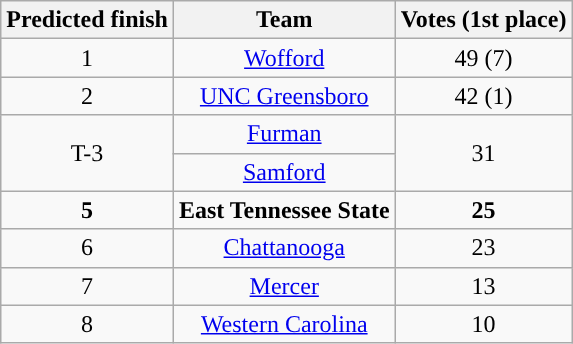<table class="wikitable" border="1">
<tr align=center>
<th>Predicted finish</th>
<th>Team</th>
<th>Votes (1st place)</th>
</tr>
<tr align="center">
<td>1</td>
<td><a href='#'>Wofford</a></td>
<td>49 (7)</td>
</tr>
<tr align="center">
<td>2</td>
<td><a href='#'>UNC Greensboro</a></td>
<td>42 (1)</td>
</tr>
<tr align="center">
<td rowspan=2>T-3</td>
<td><a href='#'>Furman</a></td>
<td rowspan=2>31</td>
</tr>
<tr align="center">
<td><a href='#'>Samford</a></td>
</tr>
<tr align="center">
<td><strong>5</strong></td>
<td><strong>East Tennessee State</strong></td>
<td><strong>25</strong></td>
</tr>
<tr align="center">
<td>6</td>
<td><a href='#'>Chattanooga</a></td>
<td>23</td>
</tr>
<tr align="center">
<td>7</td>
<td><a href='#'>Mercer</a></td>
<td>13</td>
</tr>
<tr align="center">
<td>8</td>
<td><a href='#'>Western Carolina</a></td>
<td>10</td>
</tr>
</table>
